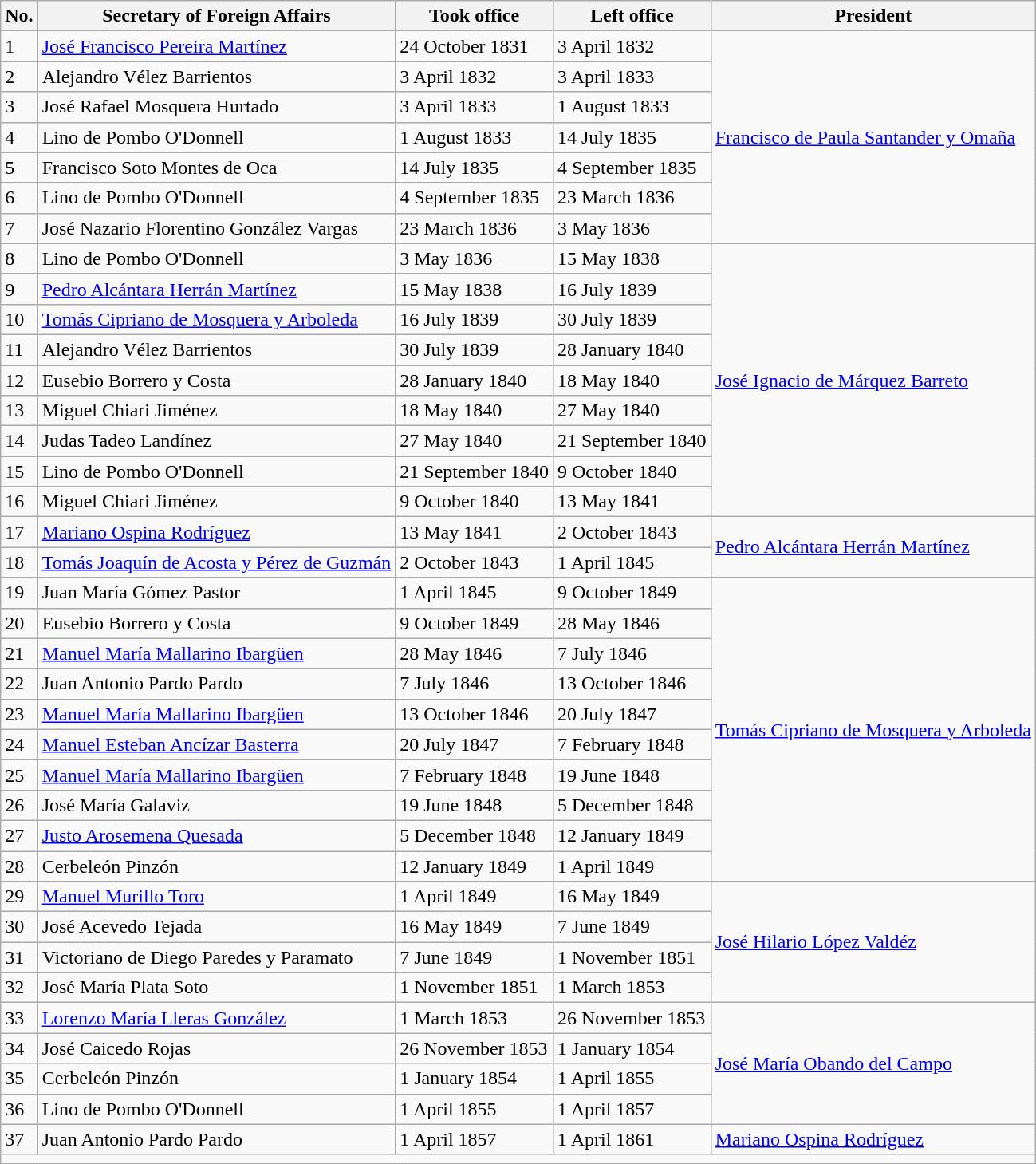<table class="wikitable">
<tr>
<th>No.</th>
<th>Secretary of Foreign Affairs</th>
<th>Took office</th>
<th>Left office</th>
<th>President</th>
</tr>
<tr>
<td>1</td>
<td><a href='#'>José Francisco Pereira Martínez</a></td>
<td>24 October 1831</td>
<td>3 April 1832</td>
<td rowspan="7"><a href='#'>Francisco de Paula Santander y Omaña</a></td>
</tr>
<tr>
<td>2</td>
<td>Alejandro Vélez Barrientos</td>
<td>3 April 1832</td>
<td>3 April 1833</td>
</tr>
<tr>
<td>3</td>
<td>José Rafael Mosquera Hurtado</td>
<td>3 April 1833</td>
<td>1 August 1833</td>
</tr>
<tr>
<td>4</td>
<td>Lino de Pombo O'Donnell</td>
<td>1 August 1833</td>
<td>14 July 1835</td>
</tr>
<tr>
<td>5</td>
<td>Francisco Soto Montes de Oca</td>
<td>14 July 1835</td>
<td>4 September 1835</td>
</tr>
<tr>
<td>6</td>
<td>Lino de Pombo O'Donnell</td>
<td>4 September 1835</td>
<td>23 March 1836</td>
</tr>
<tr>
<td>7</td>
<td>José Nazario Florentino González Vargas</td>
<td>23 March 1836</td>
<td>3 May 1836</td>
</tr>
<tr>
<td>8</td>
<td>Lino de Pombo O'Donnell</td>
<td>3 May 1836</td>
<td>15 May 1838</td>
<td rowspan="9"><a href='#'>José Ignacio de Márquez Barreto</a></td>
</tr>
<tr>
<td>9</td>
<td><a href='#'>Pedro Alcántara Herrán Martínez</a></td>
<td>15 May 1838</td>
<td>16 July 1839</td>
</tr>
<tr>
<td>10</td>
<td><a href='#'>Tomás Cipriano de Mosquera y Arboleda</a></td>
<td>16 July 1839</td>
<td>30 July 1839</td>
</tr>
<tr>
<td>11</td>
<td>Alejandro Vélez Barrientos</td>
<td>30 July 1839</td>
<td>28 January 1840</td>
</tr>
<tr>
<td>12</td>
<td>Eusebio Borrero y Costa</td>
<td>28 January 1840</td>
<td>18 May 1840</td>
</tr>
<tr>
<td>13</td>
<td>Miguel Chiari Jiménez</td>
<td>18 May 1840</td>
<td>27 May 1840</td>
</tr>
<tr>
<td>14</td>
<td>Judas Tadeo Landínez</td>
<td>27 May 1840</td>
<td>21 September 1840</td>
</tr>
<tr>
<td>15</td>
<td>Lino de Pombo O'Donnell</td>
<td>21 September 1840</td>
<td>9 October 1840</td>
</tr>
<tr>
<td>16</td>
<td>Miguel Chiari Jiménez</td>
<td>9 October 1840</td>
<td>13 May 1841</td>
</tr>
<tr>
<td>17</td>
<td><a href='#'>Mariano Ospina Rodríguez</a></td>
<td>13 May 1841</td>
<td>2 October 1843</td>
<td rowspan="2"><a href='#'>Pedro Alcántara Herrán Martínez</a></td>
</tr>
<tr>
<td>18</td>
<td><a href='#'>Tomás Joaquín de Acosta y Pérez de Guzmán</a></td>
<td>2 October 1843</td>
<td>1 April 1845</td>
</tr>
<tr>
<td>19</td>
<td>Juan María Gómez Pastor</td>
<td>1 April 1845</td>
<td>9 October 1849</td>
<td rowspan="10"><a href='#'>Tomás Cipriano de Mosquera y Arboleda</a></td>
</tr>
<tr>
<td>20</td>
<td>Eusebio Borrero y Costa</td>
<td>9 October 1849</td>
<td>28 May 1846</td>
</tr>
<tr>
<td>21</td>
<td><a href='#'>Manuel María Mallarino Ibargüen</a></td>
<td>28 May 1846</td>
<td>7 July 1846</td>
</tr>
<tr>
<td>22</td>
<td>Juan Antonio Pardo Pardo</td>
<td>7 July 1846</td>
<td>13 October 1846</td>
</tr>
<tr>
<td>23</td>
<td><a href='#'>Manuel María Mallarino Ibargüen</a></td>
<td>13 October 1846</td>
<td>20 July 1847</td>
</tr>
<tr>
<td>24</td>
<td><a href='#'>Manuel Esteban Ancízar Basterra</a></td>
<td>20 July 1847</td>
<td>7 February 1848</td>
</tr>
<tr>
<td>25</td>
<td><a href='#'>Manuel María Mallarino Ibargüen</a></td>
<td>7 February 1848</td>
<td>19 June 1848</td>
</tr>
<tr>
<td>26</td>
<td>José María Galaviz</td>
<td>19 June 1848</td>
<td>5 December 1848</td>
</tr>
<tr>
<td>27</td>
<td><a href='#'>Justo Arosemena Quesada</a></td>
<td>5 December 1848</td>
<td>12 January 1849</td>
</tr>
<tr>
<td>28</td>
<td>Cerbeleón Pinzón</td>
<td>12 January 1849</td>
<td>1 April 1849</td>
</tr>
<tr>
<td>29</td>
<td><a href='#'>Manuel Murillo Toro</a></td>
<td>1 April 1849</td>
<td>16 May 1849</td>
<td rowspan="4"><a href='#'>José Hilario López Valdéz</a></td>
</tr>
<tr>
<td>30</td>
<td>José Acevedo Tejada</td>
<td>16 May 1849</td>
<td>7 June 1849</td>
</tr>
<tr>
<td>31</td>
<td>Victoriano de Diego Paredes y Paramato</td>
<td>7 June 1849</td>
<td>1 November 1851</td>
</tr>
<tr>
<td>32</td>
<td>José María Plata Soto</td>
<td>1 November 1851</td>
<td>1 March 1853</td>
</tr>
<tr>
<td>33</td>
<td><a href='#'>Lorenzo María Lleras González</a></td>
<td>1 March 1853</td>
<td>26 November 1853</td>
<td rowspan="4"><a href='#'>José María Obando del Campo</a></td>
</tr>
<tr>
<td>34</td>
<td>José Caicedo Rojas</td>
<td>26 November 1853</td>
<td>1 January 1854</td>
</tr>
<tr>
<td>35</td>
<td>Cerbeleón Pinzón</td>
<td>1 January 1854</td>
<td>1 April 1855</td>
</tr>
<tr>
<td>36</td>
<td>Lino de Pombo O'Donnell</td>
<td>1 April 1855</td>
<td>1 April 1857</td>
</tr>
<tr>
<td>37</td>
<td>Juan Antonio Pardo Pardo</td>
<td>1 April 1857</td>
<td>1 April 1861</td>
<td><a href='#'>Mariano Ospina Rodríguez</a></td>
</tr>
<tr>
<td colspan="5" ! style="text-align: center;"></td>
</tr>
</table>
